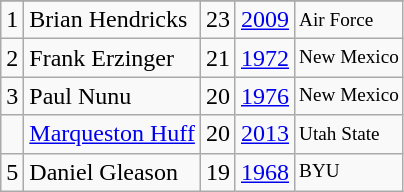<table class="wikitable">
<tr>
</tr>
<tr>
<td>1</td>
<td>Brian Hendricks</td>
<td>23</td>
<td><a href='#'>2009</a></td>
<td style="font-size:80%;">Air Force</td>
</tr>
<tr>
<td>2</td>
<td>Frank Erzinger</td>
<td>21</td>
<td><a href='#'>1972</a></td>
<td style="font-size:80%;">New Mexico</td>
</tr>
<tr>
<td>3</td>
<td>Paul Nunu</td>
<td>20</td>
<td><a href='#'>1976</a></td>
<td style="font-size:80%;">New Mexico</td>
</tr>
<tr>
<td></td>
<td><a href='#'>Marqueston Huff</a></td>
<td>20</td>
<td><a href='#'>2013</a></td>
<td style="font-size:80%;">Utah State</td>
</tr>
<tr>
<td>5</td>
<td>Daniel Gleason</td>
<td>19</td>
<td><a href='#'>1968</a></td>
<td style="font-size:80%;">BYU</td>
</tr>
</table>
